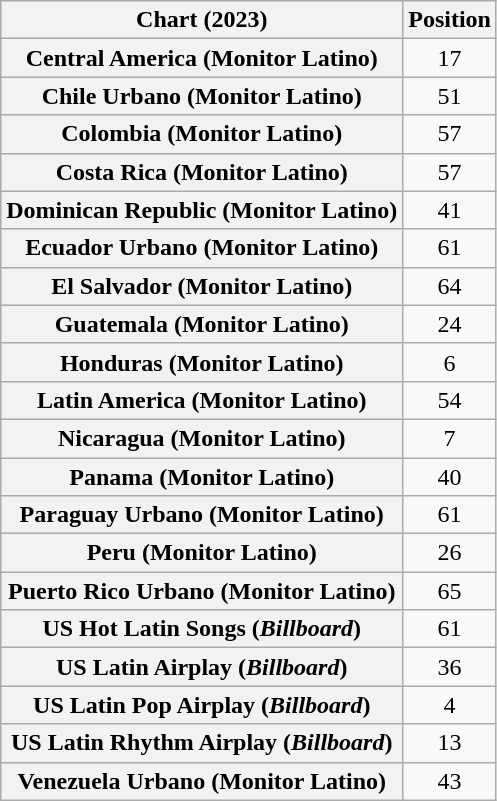<table class="wikitable sortable plainrowheaders" style="text-align:center">
<tr>
<th scope="col">Chart (2023)</th>
<th scope="col">Position</th>
</tr>
<tr>
<th scope="row">Central America (Monitor Latino)</th>
<td>17</td>
</tr>
<tr>
<th scope="row">Chile Urbano (Monitor Latino)</th>
<td>51</td>
</tr>
<tr>
<th scope="row">Colombia (Monitor Latino)</th>
<td>57</td>
</tr>
<tr>
<th scope="row">Costa Rica (Monitor Latino)</th>
<td>57</td>
</tr>
<tr>
<th scope="row">Dominican Republic (Monitor Latino)</th>
<td>41</td>
</tr>
<tr>
<th scope="row">Ecuador Urbano (Monitor Latino)</th>
<td>61</td>
</tr>
<tr>
<th scope="row">El Salvador (Monitor Latino)</th>
<td>64</td>
</tr>
<tr>
<th scope="row">Guatemala (Monitor Latino)</th>
<td>24</td>
</tr>
<tr>
<th scope="row">Honduras (Monitor Latino)</th>
<td>6</td>
</tr>
<tr>
<th scope="row">Latin America (Monitor Latino)</th>
<td>54</td>
</tr>
<tr>
<th scope="row">Nicaragua (Monitor Latino)</th>
<td>7</td>
</tr>
<tr>
<th scope="row">Panama (Monitor Latino)</th>
<td>40</td>
</tr>
<tr>
<th scope="row">Paraguay Urbano (Monitor Latino)</th>
<td>61</td>
</tr>
<tr>
<th scope="row">Peru (Monitor Latino)</th>
<td>26</td>
</tr>
<tr>
<th scope="row">Puerto Rico Urbano (Monitor Latino)</th>
<td>65</td>
</tr>
<tr>
<th scope="row">US Hot Latin Songs (<em>Billboard</em>)</th>
<td>61</td>
</tr>
<tr>
<th scope="row">US Latin Airplay (<em>Billboard</em>)</th>
<td>36</td>
</tr>
<tr>
<th scope="row">US Latin Pop Airplay (<em>Billboard</em>)</th>
<td>4</td>
</tr>
<tr>
<th scope="row">US Latin Rhythm Airplay (<em>Billboard</em>)</th>
<td>13</td>
</tr>
<tr>
<th scope="row">Venezuela Urbano (Monitor Latino)</th>
<td>43</td>
</tr>
</table>
